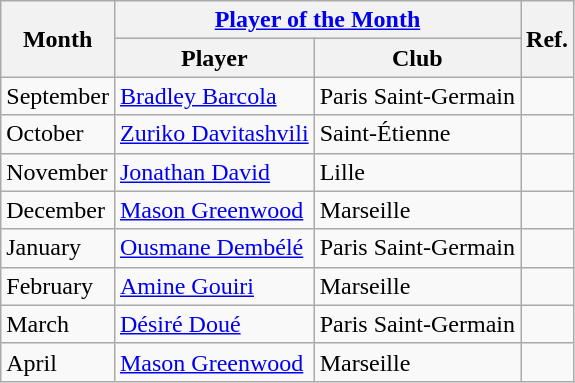<table class="wikitable">
<tr>
<th rowspan="2">Month</th>
<th colspan="2"><a href='#'>Player of the Month</a></th>
<th rowspan="2">Ref.</th>
</tr>
<tr>
<th>Player</th>
<th>Club</th>
</tr>
<tr>
<td>September</td>
<td> <a href='#'>Bradley Barcola</a></td>
<td>Paris Saint-Germain</td>
<td></td>
</tr>
<tr>
<td>October</td>
<td> <a href='#'>Zuriko Davitashvili</a></td>
<td>Saint-Étienne</td>
<td></td>
</tr>
<tr>
<td>November</td>
<td> <a href='#'>Jonathan David</a></td>
<td>Lille</td>
<td></td>
</tr>
<tr>
<td>December</td>
<td> <a href='#'>Mason Greenwood</a></td>
<td>Marseille</td>
<td></td>
</tr>
<tr>
<td>January</td>
<td> <a href='#'>Ousmane Dembélé</a></td>
<td>Paris Saint-Germain</td>
<td></td>
</tr>
<tr>
<td>February</td>
<td> <a href='#'>Amine Gouiri</a></td>
<td>Marseille</td>
<td></td>
</tr>
<tr>
<td>March</td>
<td> <a href='#'>Désiré Doué</a></td>
<td>Paris Saint-Germain</td>
<td></td>
</tr>
<tr>
<td>April</td>
<td> <a href='#'>Mason Greenwood</a></td>
<td>Marseille</td>
<td></td>
</tr>
</table>
